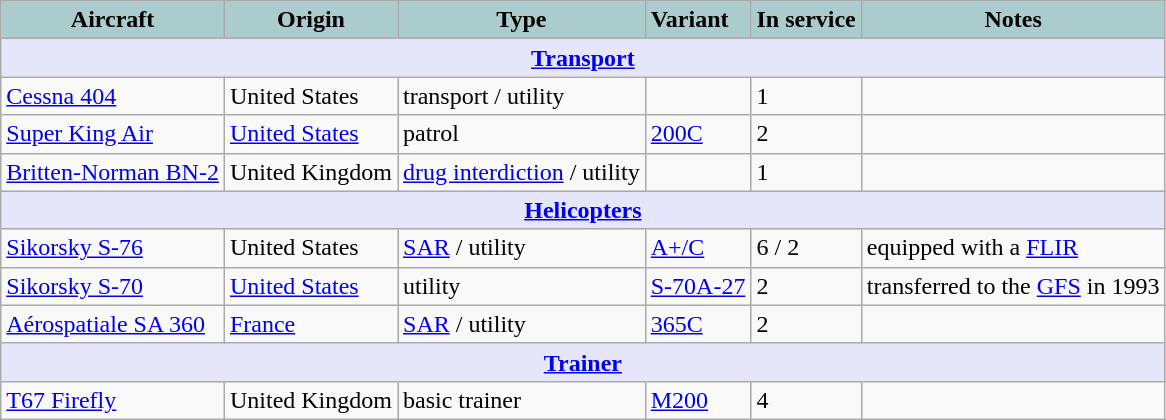<table class="wikitable">
<tr>
<th style="text-align:center; background:#acc;">Aircraft</th>
<th style="text-align: center; background:#acc;">Origin</th>
<th style="text-align:l center; background:#acc;">Type</th>
<th style="text-align:left; background:#acc;">Variant</th>
<th style="text-align:center; background:#acc;">In service</th>
<th style="text-align: center; background:#acc;">Notes</th>
</tr>
<tr>
<th style="align: center; background: lavender;" colspan="7"><a href='#'>Transport</a></th>
</tr>
<tr>
<td><a href='#'>Cessna 404</a></td>
<td>United States</td>
<td>transport / utility</td>
<td></td>
<td>1</td>
<td></td>
</tr>
<tr>
<td><a href='#'>Super King Air</a></td>
<td><a href='#'>United States</a></td>
<td>patrol</td>
<td><a href='#'>200C</a></td>
<td>2</td>
<td></td>
</tr>
<tr>
<td><a href='#'>Britten-Norman BN-2</a></td>
<td>United Kingdom</td>
<td><a href='#'>drug interdiction</a> / utility</td>
<td></td>
<td>1</td>
<td></td>
</tr>
<tr>
<th style="align: center; background: lavender;" colspan="7"><a href='#'>Helicopters</a></th>
</tr>
<tr>
<td><a href='#'>Sikorsky S-76</a></td>
<td>United States</td>
<td><a href='#'>SAR</a> / utility</td>
<td><a href='#'>A+/C</a></td>
<td>6 / 2</td>
<td>equipped with a <a href='#'>FLIR</a></td>
</tr>
<tr>
<td><a href='#'>Sikorsky S-70</a></td>
<td><a href='#'>United States</a></td>
<td>utility</td>
<td><a href='#'>S-70A-27</a></td>
<td>2</td>
<td>transferred to the <a href='#'>GFS</a> in 1993</td>
</tr>
<tr>
<td><a href='#'>Aérospatiale SA 360</a></td>
<td><a href='#'>France</a></td>
<td><a href='#'>SAR</a> / utility</td>
<td><a href='#'>365C</a></td>
<td>2</td>
<td></td>
</tr>
<tr>
<th style="align: center; background: lavender;" colspan="7"><a href='#'>Trainer</a></th>
</tr>
<tr>
<td><a href='#'>T67 Firefly</a></td>
<td>United Kingdom</td>
<td>basic trainer</td>
<td><a href='#'>M200</a></td>
<td>4</td>
<td></td>
</tr>
</table>
